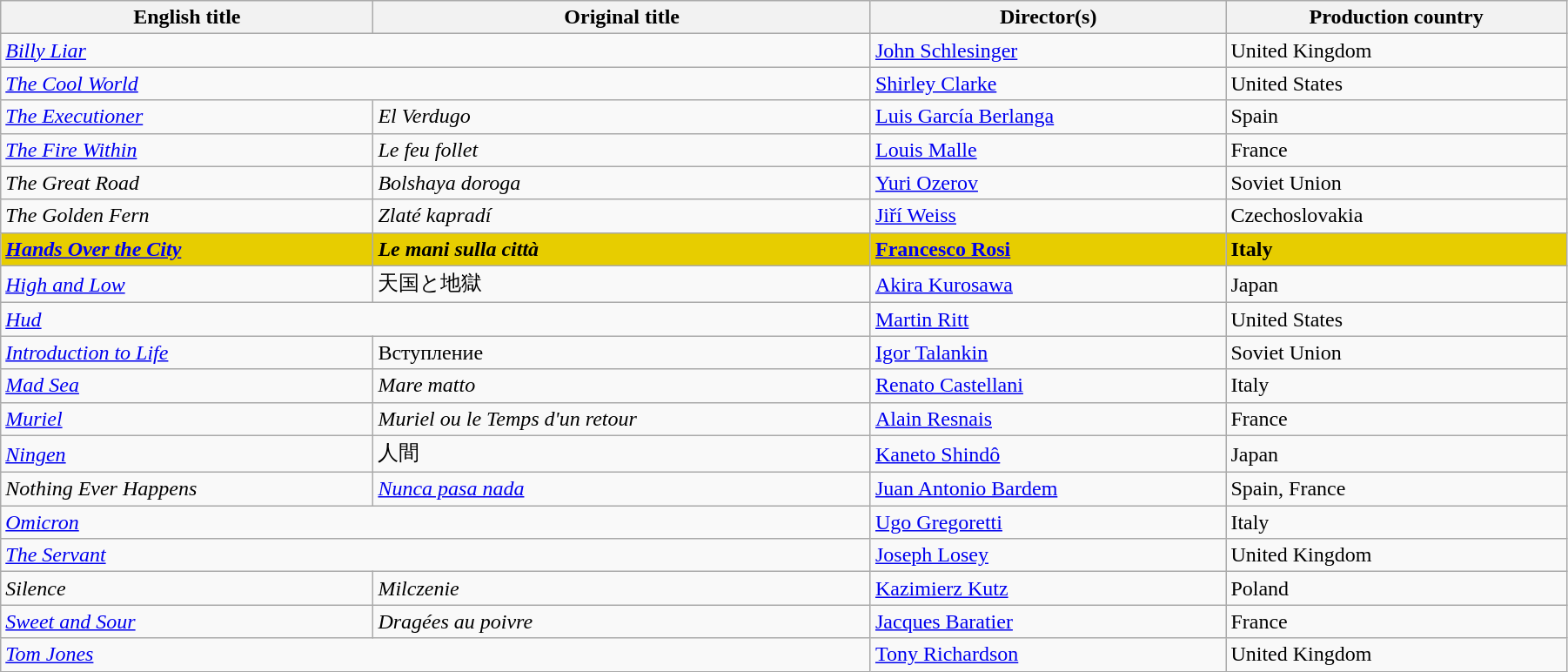<table class="wikitable" width="95%">
<tr>
<th>English title</th>
<th>Original title</th>
<th>Director(s)</th>
<th>Production country</th>
</tr>
<tr>
<td colspan="2"><em><a href='#'>Billy Liar</a></em></td>
<td><a href='#'>John Schlesinger</a></td>
<td>United Kingdom</td>
</tr>
<tr>
<td colspan="2"><em><a href='#'>The Cool World</a></em></td>
<td><a href='#'>Shirley Clarke</a></td>
<td>United States</td>
</tr>
<tr>
<td><em><a href='#'>The Executioner</a></em></td>
<td><em>El Verdugo</em></td>
<td><a href='#'>Luis García Berlanga</a></td>
<td>Spain</td>
</tr>
<tr>
<td><em><a href='#'>The Fire Within</a></em></td>
<td><em>Le feu follet</em></td>
<td><a href='#'>Louis Malle</a></td>
<td>France</td>
</tr>
<tr>
<td><em>The Great Road</em></td>
<td><em>Bolshaya doroga</em></td>
<td><a href='#'>Yuri Ozerov</a></td>
<td>Soviet Union</td>
</tr>
<tr>
<td><em>The Golden Fern</em></td>
<td><em>Zlaté kapradí</em></td>
<td><a href='#'>Jiří Weiss</a></td>
<td>Czechoslovakia</td>
</tr>
<tr style="background:#E7CD00;">
<td><strong><em><a href='#'>Hands Over the City</a></em></strong></td>
<td><strong><em>Le mani sulla città</em></strong></td>
<td><strong><a href='#'>Francesco Rosi</a></strong></td>
<td><strong>Italy</strong></td>
</tr>
<tr>
<td><em><a href='#'>High and Low</a></em></td>
<td>天国と地獄</td>
<td><a href='#'>Akira Kurosawa</a></td>
<td>Japan</td>
</tr>
<tr>
<td colspan="2"><em><a href='#'>Hud</a></em></td>
<td><a href='#'>Martin Ritt</a></td>
<td>United States</td>
</tr>
<tr>
<td><em><a href='#'>Introduction to Life</a></em></td>
<td>Вступление</td>
<td><a href='#'>Igor Talankin</a></td>
<td>Soviet Union</td>
</tr>
<tr>
<td><em><a href='#'>Mad Sea</a></em></td>
<td><em>Mare matto</em></td>
<td><a href='#'>Renato Castellani</a></td>
<td>Italy</td>
</tr>
<tr>
<td><em><a href='#'>Muriel</a></em></td>
<td><em>Muriel ou le Temps d'un retour</em></td>
<td><a href='#'>Alain Resnais</a></td>
<td>France</td>
</tr>
<tr>
<td><em><a href='#'>Ningen</a></em></td>
<td>人間</td>
<td><a href='#'>Kaneto Shindô</a></td>
<td>Japan</td>
</tr>
<tr>
<td><em>Nothing Ever Happens</em></td>
<td><em><a href='#'>Nunca pasa nada</a></em></td>
<td><a href='#'>Juan Antonio Bardem</a></td>
<td>Spain, France</td>
</tr>
<tr>
<td colspan="2"><em><a href='#'>Omicron</a></em></td>
<td><a href='#'>Ugo Gregoretti</a></td>
<td>Italy</td>
</tr>
<tr>
<td colspan="2"><em><a href='#'>The Servant</a></em></td>
<td><a href='#'>Joseph Losey</a></td>
<td>United Kingdom</td>
</tr>
<tr>
<td><em>Silence</em></td>
<td><em>Milczenie</em></td>
<td><a href='#'>Kazimierz Kutz</a></td>
<td>Poland</td>
</tr>
<tr>
<td><em><a href='#'>Sweet and Sour</a></em></td>
<td><em>Dragées au poivre</em></td>
<td><a href='#'>Jacques Baratier</a></td>
<td>France</td>
</tr>
<tr>
<td colspan="2"><em><a href='#'>Tom Jones</a></em></td>
<td><a href='#'>Tony Richardson</a></td>
<td>United Kingdom</td>
</tr>
</table>
